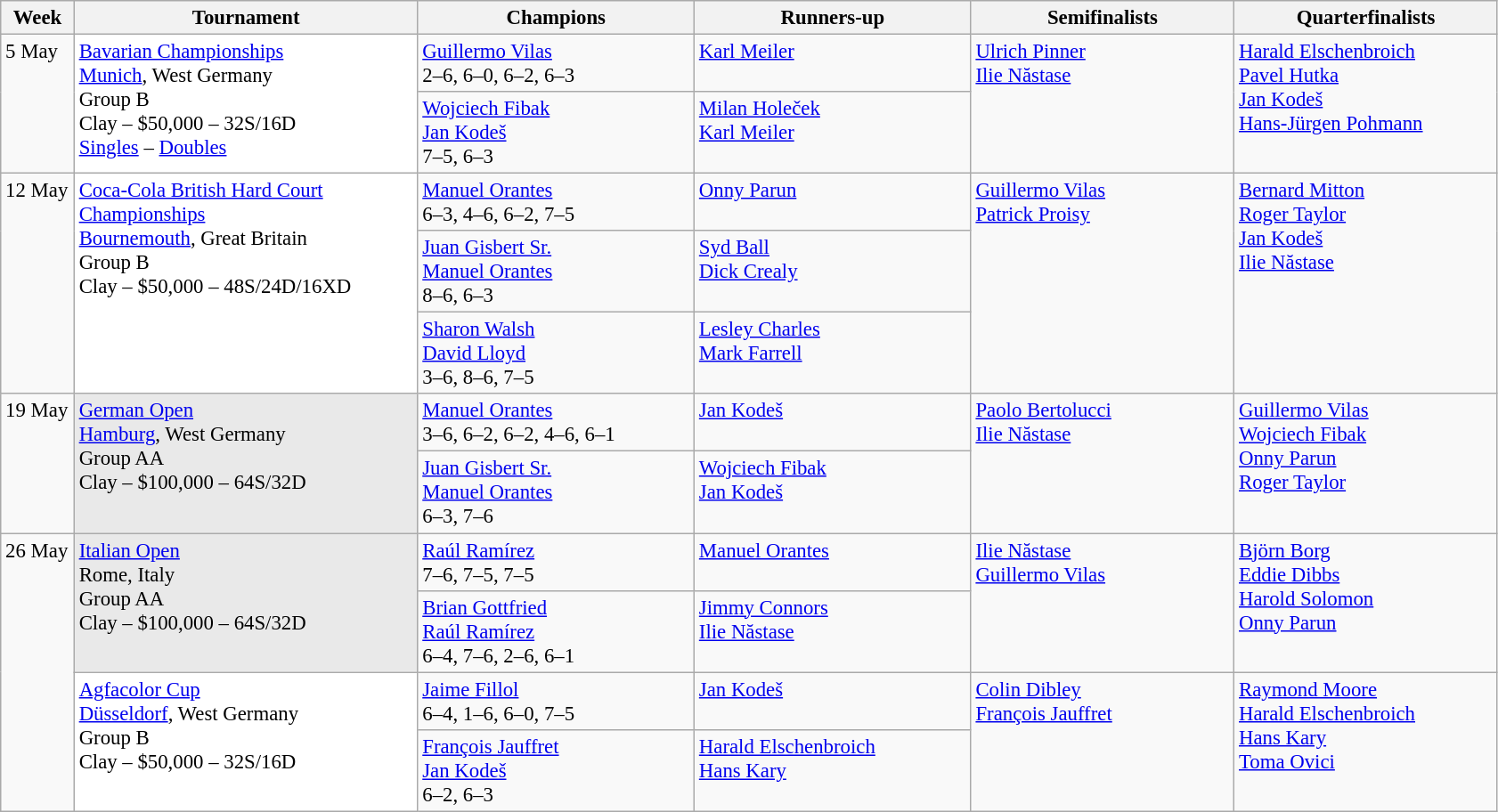<table class=wikitable style=font-size:95%>
<tr>
<th style="width:48px;">Week</th>
<th style="width:250px;">Tournament</th>
<th style="width:200px;">Champions</th>
<th style="width:200px;">Runners-up</th>
<th style="width:190px;">Semifinalists</th>
<th style="width:190px;">Quarterfinalists</th>
</tr>
<tr valign=top>
<td rowspan=2>5 May</td>
<td style="background:#FFFFFF;" rowspan="2"><a href='#'>Bavarian Championships</a> <br> <a href='#'>Munich</a>, West Germany <br> Group B <br>Clay – $50,000 – 32S/16D <br> <a href='#'>Singles</a> – <a href='#'>Doubles</a></td>
<td> <a href='#'>Guillermo Vilas</a> <br> 2–6, 6–0, 6–2, 6–3</td>
<td> <a href='#'>Karl Meiler</a></td>
<td rowspan=2> <a href='#'>Ulrich Pinner</a> <br>  <a href='#'>Ilie Năstase</a></td>
<td rowspan=2> <a href='#'>Harald Elschenbroich</a> <br>  <a href='#'>Pavel Hutka</a> <br>  <a href='#'>Jan Kodeš</a> <br>  <a href='#'>Hans-Jürgen Pohmann</a></td>
</tr>
<tr valign=top>
<td> <a href='#'>Wojciech Fibak</a> <br>  <a href='#'>Jan Kodeš</a> <br> 7–5, 6–3</td>
<td> <a href='#'>Milan Holeček</a> <br>  <a href='#'>Karl Meiler</a></td>
</tr>
<tr valign=top>
<td rowspan=3>12 May</td>
<td style="background:#FFFFFF;" rowspan="3"><a href='#'>Coca-Cola British Hard Court Championships</a> <br> <a href='#'>Bournemouth</a>, Great Britain <br> Group B <br>Clay – $50,000 – 48S/24D/16XD</td>
<td> <a href='#'>Manuel Orantes</a> <br> 6–3, 4–6, 6–2, 7–5</td>
<td> <a href='#'>Onny Parun</a></td>
<td rowspan=3> <a href='#'>Guillermo Vilas</a> <br>  <a href='#'>Patrick Proisy</a></td>
<td rowspan=3> <a href='#'>Bernard Mitton</a> <br>  <a href='#'>Roger Taylor</a> <br>  <a href='#'>Jan Kodeš</a> <br>  <a href='#'>Ilie Năstase</a></td>
</tr>
<tr valign=top>
<td> <a href='#'>Juan Gisbert Sr.</a> <br>  <a href='#'>Manuel Orantes</a> <br> 8–6, 6–3</td>
<td> <a href='#'>Syd Ball</a> <br>  <a href='#'>Dick Crealy</a></td>
</tr>
<tr valign=top>
<td> <a href='#'>Sharon Walsh</a> <br>  <a href='#'>David Lloyd</a> <br> 3–6, 8–6, 7–5</td>
<td> <a href='#'>Lesley Charles</a> <br>  <a href='#'>Mark Farrell</a></td>
</tr>
<tr valign=top>
<td rowspan=2>19 May</td>
<td style="background:#E9E9E9;"  rowspan="2"><a href='#'>German Open</a> <br> <a href='#'>Hamburg</a>, West Germany <br> Group AA <br> Clay – $100,000 – 64S/32D</td>
<td> <a href='#'>Manuel Orantes</a> <br> 3–6, 6–2, 6–2, 4–6, 6–1</td>
<td> <a href='#'>Jan Kodeš</a></td>
<td rowspan=2> <a href='#'>Paolo Bertolucci</a> <br>  <a href='#'>Ilie Năstase</a></td>
<td rowspan=2> <a href='#'>Guillermo Vilas</a> <br>  <a href='#'>Wojciech Fibak</a> <br>  <a href='#'>Onny Parun</a> <br>  <a href='#'>Roger Taylor</a></td>
</tr>
<tr valign=top>
<td> <a href='#'>Juan Gisbert Sr.</a> <br>  <a href='#'>Manuel Orantes</a> <br> 6–3, 7–6</td>
<td> <a href='#'>Wojciech Fibak</a> <br>  <a href='#'>Jan Kodeš</a></td>
</tr>
<tr valign=top>
<td rowspan=4>26 May</td>
<td style="background:#E9E9E9;" rowspan="2"><a href='#'>Italian Open</a> <br> Rome, Italy <br> Group AA <br>Clay – $100,000 – 64S/32D</td>
<td> <a href='#'>Raúl Ramírez</a> <br> 7–6, 7–5, 7–5</td>
<td> <a href='#'>Manuel Orantes</a></td>
<td rowspan=2> <a href='#'>Ilie Năstase</a> <br>  <a href='#'>Guillermo Vilas</a></td>
<td rowspan=2> <a href='#'>Björn Borg</a> <br>  <a href='#'>Eddie Dibbs</a> <br>  <a href='#'>Harold Solomon</a> <br>  <a href='#'>Onny Parun</a></td>
</tr>
<tr valign=top>
<td> <a href='#'>Brian Gottfried</a> <br>  <a href='#'>Raúl Ramírez</a> <br> 6–4, 7–6, 2–6, 6–1</td>
<td> <a href='#'>Jimmy Connors</a> <br>  <a href='#'>Ilie Năstase</a></td>
</tr>
<tr valign=top>
<td style="background:#FFFFFF;" rowspan="2"><a href='#'>Agfacolor Cup</a> <br> <a href='#'>Düsseldorf</a>, West Germany <br> Group B <br>Clay – $50,000 – 32S/16D</td>
<td> <a href='#'>Jaime Fillol</a> <br> 6–4, 1–6, 6–0, 7–5</td>
<td> <a href='#'>Jan Kodeš</a></td>
<td rowspan=2> <a href='#'>Colin Dibley</a> <br>  <a href='#'>François Jauffret</a></td>
<td rowspan=2> <a href='#'>Raymond Moore</a> <br>  <a href='#'>Harald Elschenbroich</a> <br>  <a href='#'>Hans Kary</a> <br>  <a href='#'>Toma Ovici</a></td>
</tr>
<tr valign=top>
<td> <a href='#'>François Jauffret</a> <br>  <a href='#'>Jan Kodeš</a> <br> 6–2, 6–3</td>
<td> <a href='#'>Harald Elschenbroich</a> <br>  <a href='#'>Hans Kary</a></td>
</tr>
</table>
